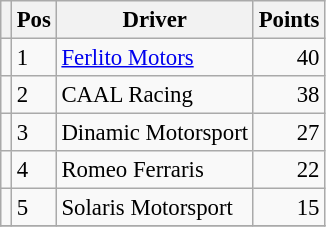<table class="wikitable" style="font-size: 95%;">
<tr>
<th></th>
<th>Pos</th>
<th>Driver</th>
<th>Points</th>
</tr>
<tr>
<td align="left"></td>
<td>1</td>
<td> <a href='#'>Ferlito Motors</a></td>
<td align="right">40</td>
</tr>
<tr>
<td align="left"></td>
<td>2</td>
<td> CAAL Racing</td>
<td align="right">38</td>
</tr>
<tr>
<td align="left"></td>
<td>3</td>
<td> Dinamic Motorsport</td>
<td align="right">27</td>
</tr>
<tr>
<td align="left"></td>
<td>4</td>
<td> Romeo Ferraris</td>
<td align="right">22</td>
</tr>
<tr>
<td align="left"></td>
<td>5</td>
<td> Solaris Motorsport</td>
<td align="right">15</td>
</tr>
<tr>
</tr>
</table>
